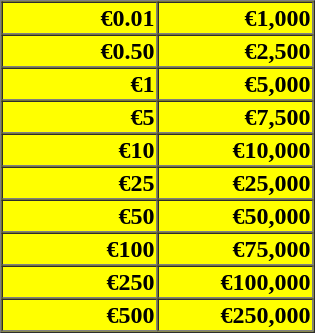<table border=1 cellspacing=0 cellpadding=1 style="background: yellow; text-align: right">
<tr>
<td width=100px><strong>€0.01</strong></td>
<td width=100px><strong>€1,000</strong></td>
</tr>
<tr>
<td><strong>€0.50</strong></td>
<td><strong>€2,500</strong></td>
</tr>
<tr>
<td><strong>€1</strong></td>
<td><strong>€5,000</strong></td>
</tr>
<tr>
<td><strong>€5</strong></td>
<td><strong>€7,500</strong></td>
</tr>
<tr>
<td><strong>€10</strong></td>
<td><strong>€10,000</strong></td>
</tr>
<tr>
<td><strong>€25</strong></td>
<td><strong>€25,000</strong></td>
</tr>
<tr>
<td><strong>€50</strong></td>
<td><strong>€50,000</strong></td>
</tr>
<tr>
<td><strong>€100</strong></td>
<td><strong>€75,000</strong></td>
</tr>
<tr>
<td><strong>€250</strong></td>
<td><strong>€100,000</strong></td>
</tr>
<tr>
<td><strong>€500</strong></td>
<td><strong>€250,000</strong></td>
</tr>
</table>
